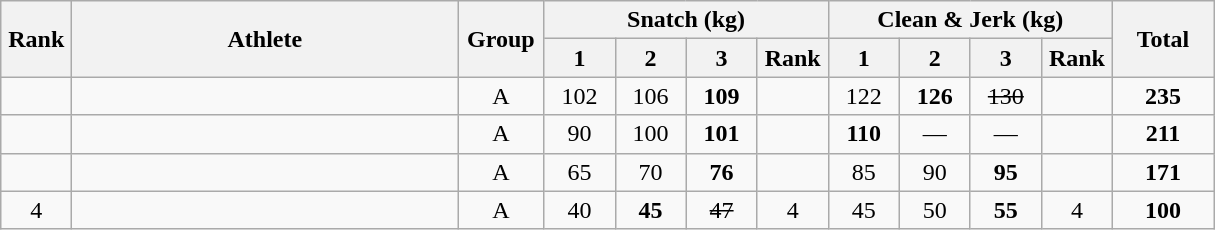<table class = "wikitable" style="text-align:center;">
<tr>
<th rowspan=2 width=40>Rank</th>
<th rowspan=2 width=250>Athlete</th>
<th rowspan=2 width=50>Group</th>
<th colspan=4>Snatch (kg)</th>
<th colspan=4>Clean & Jerk (kg)</th>
<th rowspan=2 width=60>Total</th>
</tr>
<tr>
<th width=40>1</th>
<th width=40>2</th>
<th width=40>3</th>
<th width=40>Rank</th>
<th width=40>1</th>
<th width=40>2</th>
<th width=40>3</th>
<th width=40>Rank</th>
</tr>
<tr>
<td></td>
<td align=left></td>
<td>A</td>
<td>102</td>
<td>106</td>
<td><strong>109</strong></td>
<td></td>
<td>122</td>
<td><strong>126</strong></td>
<td><s>130</s></td>
<td></td>
<td><strong>235</strong></td>
</tr>
<tr>
<td></td>
<td align=left></td>
<td>A</td>
<td>90</td>
<td>100</td>
<td><strong>101</strong></td>
<td></td>
<td><strong>110</strong></td>
<td>—</td>
<td>—</td>
<td></td>
<td><strong>211</strong></td>
</tr>
<tr>
<td></td>
<td align=left></td>
<td>A</td>
<td>65</td>
<td>70</td>
<td><strong>76</strong></td>
<td></td>
<td>85</td>
<td>90</td>
<td><strong>95</strong></td>
<td></td>
<td><strong>171</strong></td>
</tr>
<tr>
<td>4</td>
<td align=left></td>
<td>A</td>
<td>40</td>
<td><strong>45</strong></td>
<td><s>47</s></td>
<td>4</td>
<td>45</td>
<td>50</td>
<td><strong>55</strong></td>
<td>4</td>
<td><strong>100</strong></td>
</tr>
</table>
